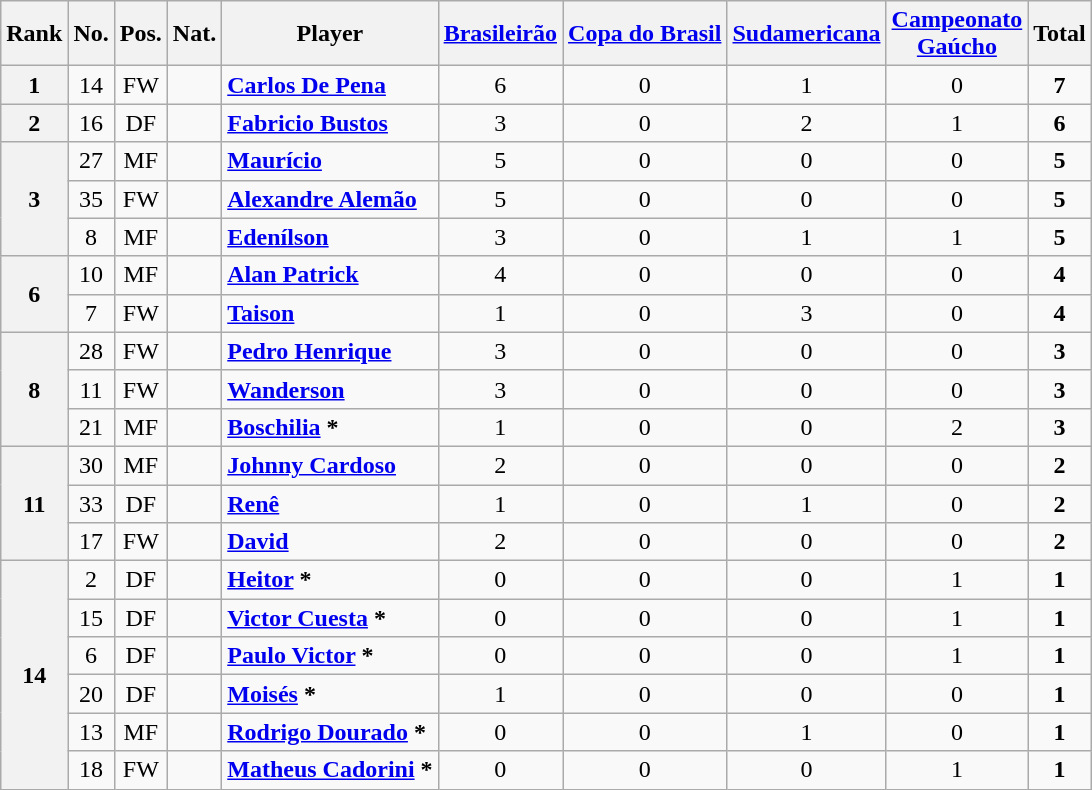<table class="wikitable sortable" style="text-align:center;">
<tr>
<th>Rank</th>
<th>No.</th>
<th>Pos.</th>
<th>Nat.</th>
<th>Player</th>
<th><a href='#'>Brasileirão</a></th>
<th><a href='#'>Copa do Brasil</a></th>
<th><a href='#'>Sudamericana</a></th>
<th><a href='#'>Campeonato</a><br><a href='#'>Gaúcho</a></th>
<th>Total</th>
</tr>
<tr>
<th>1</th>
<td>14</td>
<td>FW</td>
<td></td>
<td align="left"><strong><a href='#'>Carlos De Pena</a></strong></td>
<td>6</td>
<td>0</td>
<td>1</td>
<td>0</td>
<td><strong>7</strong></td>
</tr>
<tr>
<th>2</th>
<td>16</td>
<td>DF</td>
<td></td>
<td align="left"><strong><a href='#'>Fabricio Bustos</a></strong></td>
<td>3</td>
<td>0</td>
<td>2</td>
<td>1</td>
<td><strong>6</strong></td>
</tr>
<tr>
<th rowspan="3">3</th>
<td>27</td>
<td>MF</td>
<td></td>
<td align="left"><strong><a href='#'>Maurício</a></strong></td>
<td>5</td>
<td>0</td>
<td>0</td>
<td>0</td>
<td><strong>5</strong></td>
</tr>
<tr>
<td>35</td>
<td>FW</td>
<td></td>
<td align="left"><strong><a href='#'>Alexandre Alemão</a></strong></td>
<td>5</td>
<td>0</td>
<td>0</td>
<td>0</td>
<td><strong>5</strong></td>
</tr>
<tr>
<td>8</td>
<td>MF</td>
<td></td>
<td align="left"><strong><a href='#'>Edenílson</a></strong></td>
<td>3</td>
<td>0</td>
<td>1</td>
<td>1</td>
<td><strong>5</strong></td>
</tr>
<tr>
<th rowspan="2">6</th>
<td>10</td>
<td>MF</td>
<td></td>
<td align="left"><strong><a href='#'>Alan Patrick</a></strong></td>
<td>4</td>
<td>0</td>
<td>0</td>
<td>0</td>
<td><strong>4</strong></td>
</tr>
<tr>
<td>7</td>
<td>FW</td>
<td></td>
<td align="left"><strong><a href='#'>Taison</a></strong></td>
<td>1</td>
<td>0</td>
<td>3</td>
<td>0</td>
<td><strong>4</strong></td>
</tr>
<tr>
<th rowspan="3">8</th>
<td>28</td>
<td>FW</td>
<td></td>
<td align="left"><strong><a href='#'>Pedro Henrique</a></strong></td>
<td>3</td>
<td>0</td>
<td>0</td>
<td>0</td>
<td><strong>3</strong></td>
</tr>
<tr>
<td>11</td>
<td>FW</td>
<td></td>
<td align="left"><strong><a href='#'>Wanderson</a></strong></td>
<td>3</td>
<td>0</td>
<td>0</td>
<td>0</td>
<td><strong>3</strong></td>
</tr>
<tr>
<td>21</td>
<td>MF</td>
<td></td>
<td align="left"><strong><a href='#'>Boschilia</a> *</strong></td>
<td>1</td>
<td>0</td>
<td>0</td>
<td>2</td>
<td><strong>3</strong></td>
</tr>
<tr>
<th rowspan="3">11</th>
<td>30</td>
<td>MF</td>
<td></td>
<td align="left"><strong><a href='#'>Johnny Cardoso</a></strong></td>
<td>2</td>
<td>0</td>
<td>0</td>
<td>0</td>
<td><strong>2</strong></td>
</tr>
<tr>
<td>33</td>
<td>DF</td>
<td></td>
<td align="left"><strong><a href='#'>Renê</a></strong></td>
<td>1</td>
<td>0</td>
<td>1</td>
<td>0</td>
<td><strong>2</strong></td>
</tr>
<tr>
<td>17</td>
<td>FW</td>
<td></td>
<td align="left"><strong><a href='#'>David</a></strong></td>
<td>2</td>
<td>0</td>
<td>0</td>
<td>0</td>
<td><strong>2</strong></td>
</tr>
<tr>
<th rowspan="6">14</th>
<td>2</td>
<td>DF</td>
<td></td>
<td align="left"><strong><a href='#'>Heitor</a> *</strong></td>
<td>0</td>
<td>0</td>
<td>0</td>
<td>1</td>
<td><strong>1</strong></td>
</tr>
<tr>
<td>15</td>
<td>DF</td>
<td></td>
<td align="left"><strong><a href='#'>Victor Cuesta</a> *</strong></td>
<td>0</td>
<td>0</td>
<td>0</td>
<td>1</td>
<td><strong>1</strong></td>
</tr>
<tr>
<td>6</td>
<td>DF</td>
<td></td>
<td align="left"><strong><a href='#'>Paulo Victor</a> *</strong></td>
<td>0</td>
<td>0</td>
<td>0</td>
<td>1</td>
<td><strong>1</strong></td>
</tr>
<tr>
<td>20</td>
<td>DF</td>
<td></td>
<td align="left"><strong><a href='#'>Moisés</a> *</strong></td>
<td>1</td>
<td>0</td>
<td>0</td>
<td>0</td>
<td><strong>1</strong></td>
</tr>
<tr>
<td>13</td>
<td>MF</td>
<td></td>
<td align="left"><strong><a href='#'>Rodrigo Dourado</a> *</strong></td>
<td>0</td>
<td>0</td>
<td>1</td>
<td>0</td>
<td><strong>1</strong></td>
</tr>
<tr>
<td>18</td>
<td>FW</td>
<td></td>
<td align="left"><strong><a href='#'>Matheus Cadorini</a> *</strong></td>
<td>0</td>
<td>0</td>
<td>0</td>
<td>1</td>
<td><strong>1</strong></td>
</tr>
</table>
